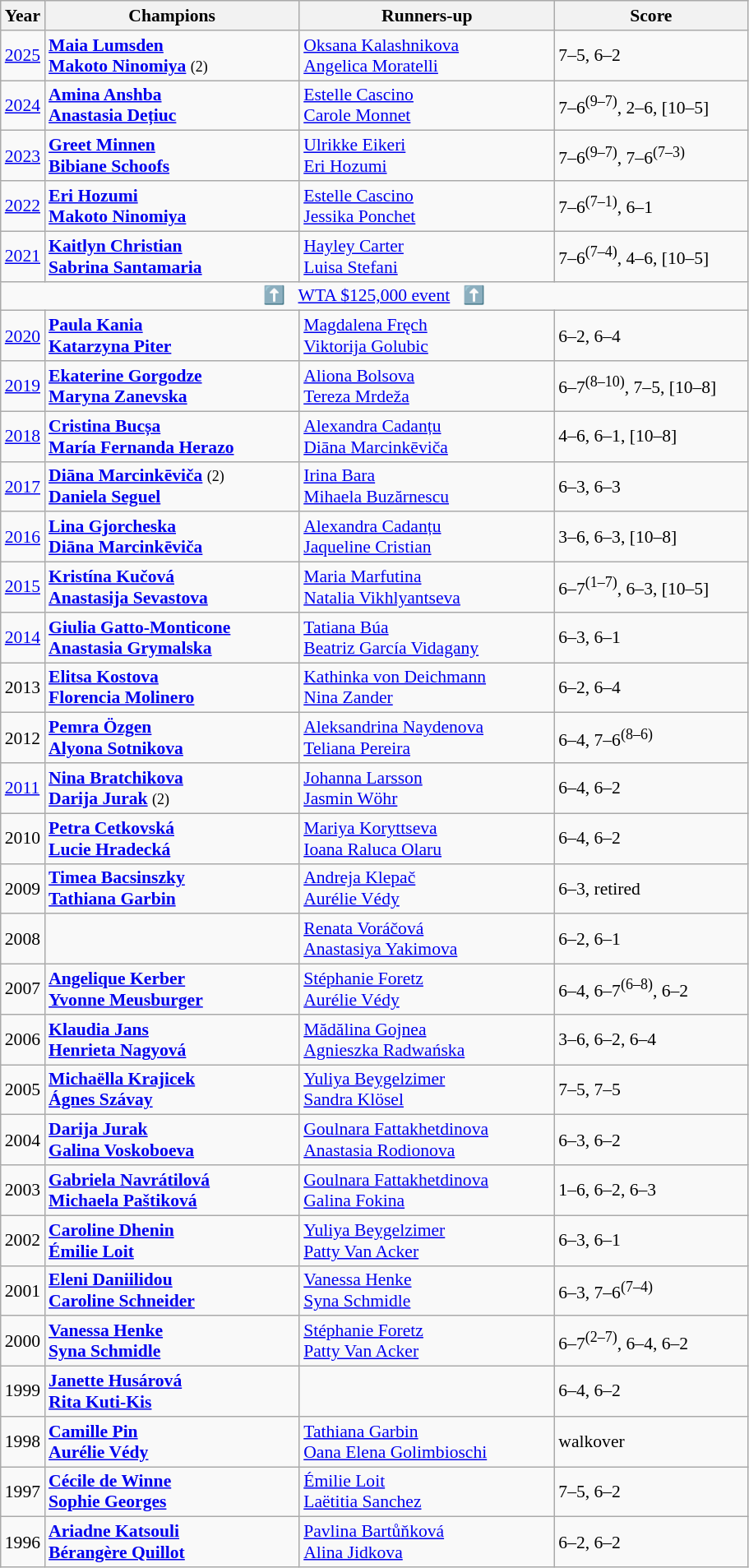<table class="wikitable" style="font-size:90%">
<tr>
<th>Year</th>
<th width="200">Champions</th>
<th width="200">Runners-up</th>
<th width="150">Score</th>
</tr>
<tr>
<td><a href='#'>2025</a></td>
<td><strong> <a href='#'>Maia Lumsden</a> <br>  <a href='#'>Makoto Ninomiya</a></strong> <small>(2)</small></td>
<td> <a href='#'>Oksana Kalashnikova</a> <br>  <a href='#'>Angelica Moratelli</a></td>
<td>7–5, 6–2</td>
</tr>
<tr>
<td><a href='#'>2024</a></td>
<td><strong> <a href='#'>Amina Anshba</a> <br>  <a href='#'>Anastasia Dețiuc</a></strong></td>
<td> <a href='#'>Estelle Cascino</a> <br>  <a href='#'>Carole Monnet</a></td>
<td>7–6<sup>(9–7)</sup>, 2–6, [10–5]</td>
</tr>
<tr>
<td><a href='#'>2023</a></td>
<td><strong> <a href='#'>Greet Minnen</a> <br>  <a href='#'>Bibiane Schoofs</a></strong></td>
<td> <a href='#'>Ulrikke Eikeri</a> <br>  <a href='#'>Eri Hozumi</a></td>
<td>7–6<sup>(9–7)</sup>, 7–6<sup>(7–3)</sup></td>
</tr>
<tr>
<td><a href='#'>2022</a></td>
<td><strong> <a href='#'>Eri Hozumi</a> <br>  <a href='#'>Makoto Ninomiya</a></strong></td>
<td> <a href='#'>Estelle Cascino</a> <br>  <a href='#'>Jessika Ponchet</a></td>
<td>7–6<sup>(7–1)</sup>, 6–1</td>
</tr>
<tr>
<td><a href='#'>2021</a></td>
<td><strong> <a href='#'>Kaitlyn Christian</a> <br>  <a href='#'>Sabrina Santamaria</a></strong></td>
<td> <a href='#'>Hayley Carter</a> <br>  <a href='#'>Luisa Stefani</a></td>
<td>7–6<sup>(7–4)</sup>, 4–6, [10–5]</td>
</tr>
<tr>
<td colspan="4" align="center">⬆️   <a href='#'>WTA $125,000 event</a>   ⬆️</td>
</tr>
<tr>
<td><a href='#'>2020</a></td>
<td><strong> <a href='#'>Paula Kania</a> <br>  <a href='#'>Katarzyna Piter</a></strong></td>
<td> <a href='#'>Magdalena Fręch</a> <br>  <a href='#'>Viktorija Golubic</a></td>
<td>6–2, 6–4</td>
</tr>
<tr>
<td><a href='#'>2019</a></td>
<td><strong> <a href='#'>Ekaterine Gorgodze</a> <br>  <a href='#'>Maryna Zanevska</a></strong></td>
<td> <a href='#'>Aliona Bolsova</a> <br>  <a href='#'>Tereza Mrdeža</a></td>
<td>6–7<sup>(8–10)</sup>, 7–5, [10–8]</td>
</tr>
<tr>
<td><a href='#'>2018</a></td>
<td><strong> <a href='#'>Cristina Bucșa</a> <br>  <a href='#'>María Fernanda Herazo</a></strong></td>
<td> <a href='#'>Alexandra Cadanțu</a> <br>  <a href='#'>Diāna Marcinkēviča</a></td>
<td>4–6, 6–1, [10–8]</td>
</tr>
<tr>
<td><a href='#'>2017</a></td>
<td><strong> <a href='#'>Diāna Marcinkēviča</a></strong> <small>(2)</small> <br>  <strong><a href='#'>Daniela Seguel</a></strong></td>
<td> <a href='#'>Irina Bara</a> <br>  <a href='#'>Mihaela Buzărnescu</a></td>
<td>6–3, 6–3</td>
</tr>
<tr>
<td><a href='#'>2016</a></td>
<td><strong> <a href='#'>Lina Gjorcheska</a> <br>  <a href='#'>Diāna Marcinkēviča</a></strong></td>
<td> <a href='#'>Alexandra Cadanțu</a> <br>  <a href='#'>Jaqueline Cristian</a></td>
<td>3–6, 6–3, [10–8]</td>
</tr>
<tr>
<td><a href='#'>2015</a></td>
<td><strong> <a href='#'>Kristína Kučová</a> <br>  <a href='#'>Anastasija Sevastova</a></strong></td>
<td> <a href='#'>Maria Marfutina</a> <br>  <a href='#'>Natalia Vikhlyantseva</a></td>
<td>6–7<sup>(1–7)</sup>, 6–3, [10–5]</td>
</tr>
<tr>
<td><a href='#'>2014</a></td>
<td><strong> <a href='#'>Giulia Gatto-Monticone</a> <br>  <a href='#'>Anastasia Grymalska</a></strong></td>
<td> <a href='#'>Tatiana Búa</a> <br>  <a href='#'>Beatriz García Vidagany</a></td>
<td>6–3, 6–1</td>
</tr>
<tr>
<td>2013</td>
<td><strong> <a href='#'>Elitsa Kostova</a> <br>  <a href='#'>Florencia Molinero</a></strong></td>
<td> <a href='#'>Kathinka von Deichmann</a> <br>  <a href='#'>Nina Zander</a></td>
<td>6–2, 6–4</td>
</tr>
<tr>
<td>2012</td>
<td><strong> <a href='#'>Pemra Özgen</a> <br>  <a href='#'>Alyona Sotnikova</a></strong></td>
<td> <a href='#'>Aleksandrina Naydenova</a> <br>  <a href='#'>Teliana Pereira</a></td>
<td>6–4, 7–6<sup>(8–6)</sup></td>
</tr>
<tr>
<td><a href='#'>2011</a></td>
<td><strong> <a href='#'>Nina Bratchikova</a> <br>  <a href='#'>Darija Jurak</a></strong> <small>(2)</small></td>
<td> <a href='#'>Johanna Larsson</a> <br>  <a href='#'>Jasmin Wöhr</a></td>
<td>6–4, 6–2</td>
</tr>
<tr>
<td>2010</td>
<td><strong> <a href='#'>Petra Cetkovská</a> <br>  <a href='#'>Lucie Hradecká</a></strong></td>
<td> <a href='#'>Mariya Koryttseva</a> <br>  <a href='#'>Ioana Raluca Olaru</a></td>
<td>6–4, 6–2</td>
</tr>
<tr>
<td>2009</td>
<td><strong> <a href='#'>Timea Bacsinszky</a> <br>  <a href='#'>Tathiana Garbin</a></strong></td>
<td> <a href='#'>Andreja Klepač</a> <br>  <a href='#'>Aurélie Védy</a></td>
<td>6–3, retired</td>
</tr>
<tr>
<td>2008</td>
<td><strong></strong></td>
<td> <a href='#'>Renata Voráčová</a> <br>  <a href='#'>Anastasiya Yakimova</a></td>
<td>6–2, 6–1</td>
</tr>
<tr>
<td>2007</td>
<td><strong> <a href='#'>Angelique Kerber</a> <br>  <a href='#'>Yvonne Meusburger</a></strong></td>
<td> <a href='#'>Stéphanie Foretz</a> <br>  <a href='#'>Aurélie Védy</a></td>
<td>6–4, 6–7<sup>(6–8)</sup>, 6–2</td>
</tr>
<tr>
<td>2006</td>
<td><strong> <a href='#'>Klaudia Jans</a> <br>  <a href='#'>Henrieta Nagyová</a></strong></td>
<td> <a href='#'>Mădălina Gojnea</a> <br>  <a href='#'>Agnieszka Radwańska</a></td>
<td>3–6, 6–2, 6–4</td>
</tr>
<tr>
<td>2005</td>
<td><strong> <a href='#'>Michaëlla Krajicek</a> <br>  <a href='#'>Ágnes Szávay</a></strong></td>
<td> <a href='#'>Yuliya Beygelzimer</a> <br>  <a href='#'>Sandra Klösel</a></td>
<td>7–5, 7–5</td>
</tr>
<tr>
<td>2004</td>
<td><strong> <a href='#'>Darija Jurak</a> <br>  <a href='#'>Galina Voskoboeva</a></strong></td>
<td> <a href='#'>Goulnara Fattakhetdinova</a> <br>  <a href='#'>Anastasia Rodionova</a></td>
<td>6–3, 6–2</td>
</tr>
<tr>
<td>2003</td>
<td><strong> <a href='#'>Gabriela Navrátilová</a> <br>  <a href='#'>Michaela Paštiková</a></strong></td>
<td> <a href='#'>Goulnara Fattakhetdinova</a> <br>  <a href='#'>Galina Fokina</a></td>
<td>1–6, 6–2, 6–3</td>
</tr>
<tr>
<td>2002</td>
<td><strong> <a href='#'>Caroline Dhenin</a> <br>  <a href='#'>Émilie Loit</a></strong></td>
<td> <a href='#'>Yuliya Beygelzimer</a> <br>  <a href='#'>Patty Van Acker</a></td>
<td>6–3, 6–1</td>
</tr>
<tr>
<td>2001</td>
<td><strong> <a href='#'>Eleni Daniilidou</a> <br>  <a href='#'>Caroline Schneider</a></strong></td>
<td> <a href='#'>Vanessa Henke</a> <br>  <a href='#'>Syna Schmidle</a></td>
<td>6–3, 7–6<sup>(7–4)</sup></td>
</tr>
<tr>
<td>2000</td>
<td><strong> <a href='#'>Vanessa Henke</a> <br>  <a href='#'>Syna Schmidle</a></strong></td>
<td> <a href='#'>Stéphanie Foretz</a> <br>  <a href='#'>Patty Van Acker</a></td>
<td>6–7<sup>(2–7)</sup>, 6–4, 6–2</td>
</tr>
<tr>
<td>1999</td>
<td><strong> <a href='#'>Janette Husárová</a> <br>  <a href='#'>Rita Kuti-Kis</a></strong></td>
<td></td>
<td>6–4, 6–2</td>
</tr>
<tr>
<td>1998</td>
<td><strong> <a href='#'>Camille Pin</a> <br>  <a href='#'>Aurélie Védy</a></strong></td>
<td> <a href='#'>Tathiana Garbin</a> <br>  <a href='#'>Oana Elena Golimbioschi</a></td>
<td>walkover</td>
</tr>
<tr>
<td>1997</td>
<td><strong> <a href='#'>Cécile de Winne</a> <br>  <a href='#'>Sophie Georges</a></strong></td>
<td> <a href='#'>Émilie Loit</a> <br>  <a href='#'>Laëtitia Sanchez</a></td>
<td>7–5, 6–2</td>
</tr>
<tr>
<td>1996</td>
<td><strong> <a href='#'>Ariadne Katsouli</a> <br>  <a href='#'>Bérangère Quillot</a></strong></td>
<td> <a href='#'>Pavlina Bartůňková</a> <br>  <a href='#'>Alina Jidkova</a></td>
<td>6–2, 6–2</td>
</tr>
</table>
